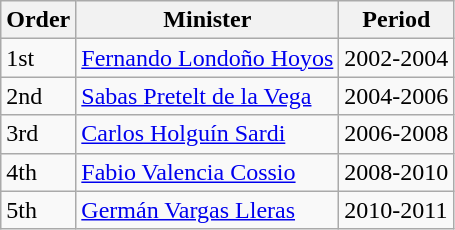<table class="wikitable">
<tr>
<th>Order</th>
<th>Minister</th>
<th>Period</th>
</tr>
<tr>
<td>1st</td>
<td><a href='#'>Fernando Londoño Hoyos</a></td>
<td>2002-2004</td>
</tr>
<tr>
<td>2nd</td>
<td><a href='#'>Sabas Pretelt de la Vega</a></td>
<td>2004-2006</td>
</tr>
<tr>
<td>3rd</td>
<td><a href='#'>Carlos Holguín Sardi</a></td>
<td>2006-2008</td>
</tr>
<tr>
<td>4th</td>
<td><a href='#'>Fabio Valencia Cossio</a></td>
<td>2008-2010</td>
</tr>
<tr>
<td>5th</td>
<td><a href='#'>Germán Vargas Lleras</a></td>
<td>2010-2011</td>
</tr>
</table>
